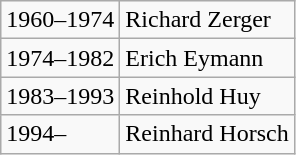<table class="wikitable">
<tr>
<td>1960–1974</td>
<td>Richard Zerger</td>
</tr>
<tr>
<td>1974–1982</td>
<td>Erich Eymann</td>
</tr>
<tr>
<td>1983–1993</td>
<td>Reinhold Huy</td>
</tr>
<tr>
<td>1994–</td>
<td>Reinhard Horsch</td>
</tr>
</table>
